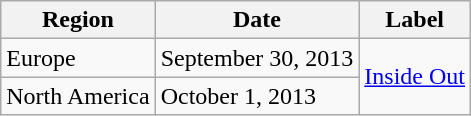<table class="wikitable">
<tr>
<th>Region</th>
<th>Date</th>
<th>Label</th>
</tr>
<tr>
<td>Europe</td>
<td>September 30, 2013</td>
<td rowspan="2"><a href='#'>Inside Out</a></td>
</tr>
<tr>
<td>North America</td>
<td>October 1, 2013</td>
</tr>
</table>
